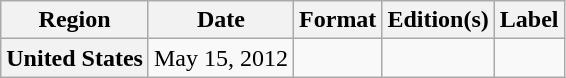<table class="wikitable plainrowheaders">
<tr>
<th scope="col">Region</th>
<th>Date</th>
<th>Format</th>
<th>Edition(s)</th>
<th>Label</th>
</tr>
<tr>
<th scope="row">United States</th>
<td>May 15, 2012</td>
<td></td>
<td></td>
<td></td>
</tr>
</table>
